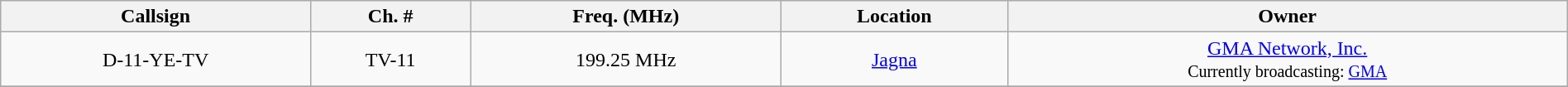<table class="wikitable" style="width:100%; text-align:center;">
<tr>
<th>Callsign</th>
<th>Ch. #</th>
<th>Freq. (MHz)</th>
<th>Location</th>
<th>Owner</th>
</tr>
<tr>
<td>D-11-YE-TV</td>
<td>TV-11</td>
<td>199.25 MHz</td>
<td><a href='#'>Jagna</a></td>
<td><a href='#'>GMA Network, Inc.</a><br><small>Currently broadcasting: <a href='#'>GMA</a></small></td>
</tr>
<tr>
</tr>
</table>
